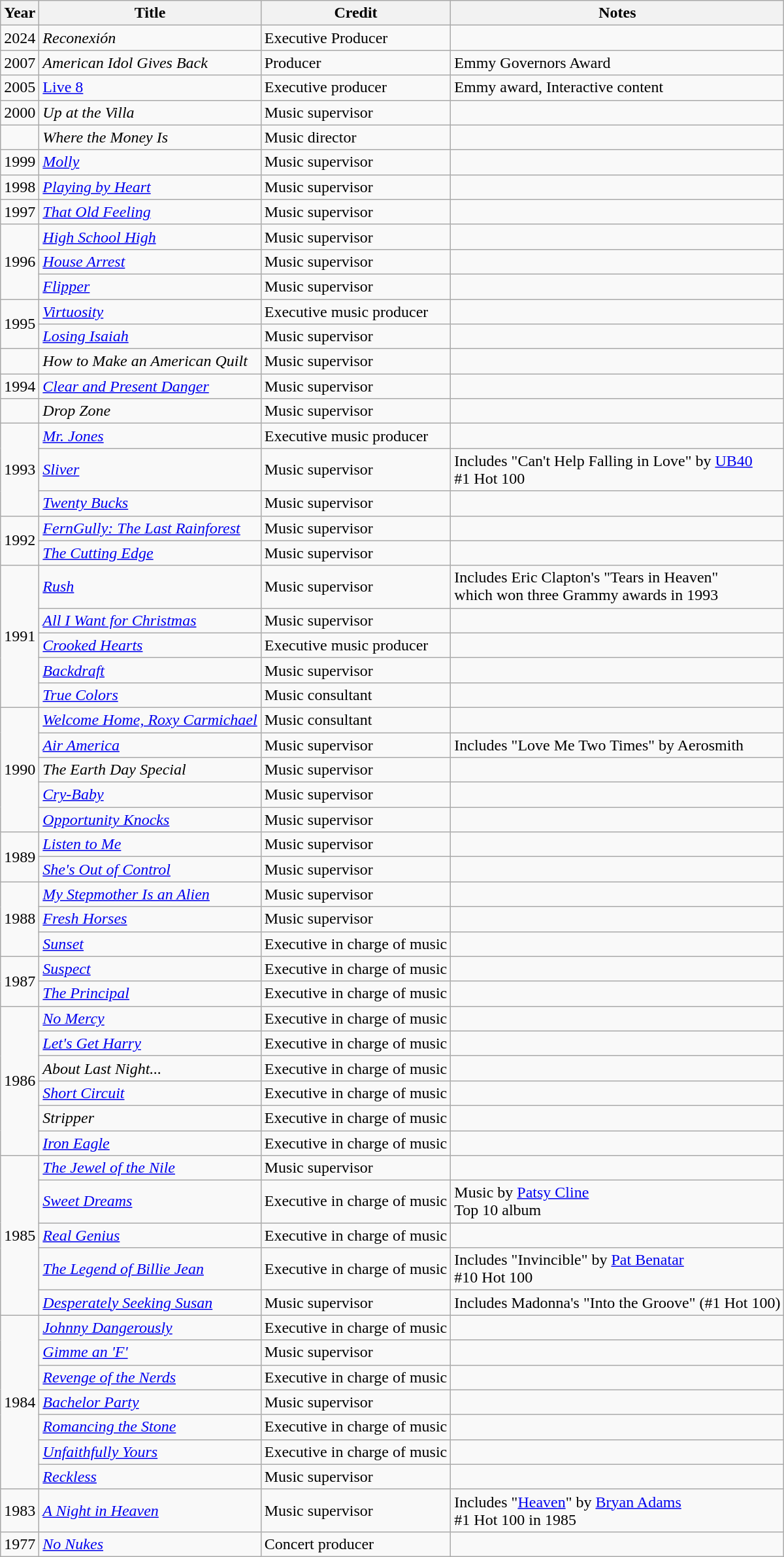<table class="wikitable">
<tr>
<th>Year</th>
<th>Title</th>
<th>Credit</th>
<th>Notes</th>
</tr>
<tr>
<td>2024</td>
<td><em>Reconexión</em></td>
<td>Executive Producer</td>
<td></td>
</tr>
<tr>
<td>2007</td>
<td><em>American Idol Gives Back</em></td>
<td>Producer</td>
<td>Emmy Governors Award</td>
</tr>
<tr>
<td>2005</td>
<td><a href='#'>Live 8</a></td>
<td>Executive producer</td>
<td>Emmy award, Interactive content</td>
</tr>
<tr>
<td>2000</td>
<td><em>Up at the Villa</em></td>
<td>Music supervisor</td>
<td></td>
</tr>
<tr>
<td></td>
<td><em>Where the Money Is</em></td>
<td>Music director</td>
<td></td>
</tr>
<tr>
<td>1999</td>
<td><em><a href='#'>Molly</a></em></td>
<td>Music supervisor</td>
<td></td>
</tr>
<tr>
<td>1998</td>
<td><em><a href='#'>Playing by Heart</a></em></td>
<td>Music supervisor</td>
<td></td>
</tr>
<tr>
<td>1997</td>
<td><em><a href='#'>That Old Feeling</a></em></td>
<td>Music supervisor</td>
<td></td>
</tr>
<tr>
<td rowspan="3">1996</td>
<td><em><a href='#'>High School High</a></em></td>
<td>Music supervisor</td>
<td></td>
</tr>
<tr>
<td><em><a href='#'>House Arrest</a></em></td>
<td>Music supervisor</td>
<td></td>
</tr>
<tr>
<td><em><a href='#'>Flipper</a></em></td>
<td>Music supervisor</td>
<td></td>
</tr>
<tr>
<td rowspan="2">1995</td>
<td><em><a href='#'>Virtuosity</a></em></td>
<td>Executive music producer</td>
<td></td>
</tr>
<tr>
<td><em><a href='#'>Losing Isaiah</a></em></td>
<td>Music supervisor</td>
<td></td>
</tr>
<tr>
<td></td>
<td><em>How to Make an American Quilt</em></td>
<td>Music supervisor</td>
<td></td>
</tr>
<tr>
<td>1994</td>
<td><em> <a href='#'>Clear and Present Danger</a></em></td>
<td>Music supervisor</td>
<td></td>
</tr>
<tr>
<td></td>
<td><em>Drop Zone</em></td>
<td>Music supervisor</td>
<td></td>
</tr>
<tr>
<td rowspan="3">1993</td>
<td><em><a href='#'>Mr. Jones</a></em></td>
<td>Executive music producer</td>
<td></td>
</tr>
<tr>
<td><em><a href='#'>Sliver</a></em></td>
<td>Music supervisor</td>
<td>Includes "Can't Help Falling in Love" by <a href='#'>UB40</a><br> #1 Hot 100</td>
</tr>
<tr>
<td><em><a href='#'>Twenty Bucks</a></em></td>
<td>Music supervisor</td>
<td></td>
</tr>
<tr>
<td rowspan="2">1992</td>
<td><em><a href='#'>FernGully: The Last Rainforest</a></em></td>
<td>Music supervisor</td>
<td></td>
</tr>
<tr>
<td><em><a href='#'>The Cutting Edge</a></em></td>
<td>Music supervisor</td>
<td></td>
</tr>
<tr>
<td rowspan="5">1991</td>
<td><em><a href='#'>Rush</a></em></td>
<td>Music supervisor</td>
<td>Includes Eric Clapton's "Tears in Heaven"<br> which won three Grammy awards in 1993</td>
</tr>
<tr>
<td><em><a href='#'>All I Want for Christmas</a></em></td>
<td>Music supervisor</td>
<td></td>
</tr>
<tr>
<td><em><a href='#'>Crooked Hearts</a></em></td>
<td>Executive music producer</td>
<td></td>
</tr>
<tr>
<td><em><a href='#'>Backdraft</a></em></td>
<td>Music supervisor</td>
<td></td>
</tr>
<tr>
<td><em><a href='#'>True Colors</a></em></td>
<td>Music consultant</td>
<td></td>
</tr>
<tr>
<td rowspan="5">1990</td>
<td><em><a href='#'>Welcome Home, Roxy Carmichael</a></em></td>
<td>Music consultant</td>
<td></td>
</tr>
<tr>
<td><em><a href='#'>Air America</a></em></td>
<td>Music supervisor</td>
<td>Includes "Love Me Two Times" by Aerosmith</td>
</tr>
<tr>
<td><em>The Earth Day Special</em></td>
<td>Music supervisor</td>
<td></td>
</tr>
<tr>
<td><em><a href='#'>Cry-Baby</a> </em></td>
<td>Music supervisor</td>
<td></td>
</tr>
<tr>
<td><em><a href='#'>Opportunity Knocks</a></em></td>
<td>Music supervisor</td>
<td></td>
</tr>
<tr>
<td rowspan="2">1989</td>
<td><em><a href='#'>Listen to Me</a></em></td>
<td>Music supervisor</td>
<td></td>
</tr>
<tr>
<td><em><a href='#'>She's Out of Control</a></em></td>
<td>Music supervisor</td>
<td></td>
</tr>
<tr>
<td rowspan="3">1988</td>
<td><em><a href='#'>My Stepmother Is an Alien</a></em></td>
<td>Music supervisor</td>
<td></td>
</tr>
<tr>
<td><em><a href='#'>Fresh Horses</a></em></td>
<td>Music supervisor</td>
<td></td>
</tr>
<tr>
<td><em><a href='#'>Sunset</a></em></td>
<td>Executive in charge of music</td>
<td></td>
</tr>
<tr>
<td rowspan="2">1987</td>
<td><em><a href='#'>Suspect</a></em></td>
<td>Executive in charge of music</td>
<td></td>
</tr>
<tr>
<td><em><a href='#'>The Principal</a></em></td>
<td>Executive in charge of music</td>
<td></td>
</tr>
<tr>
<td rowspan="6">1986</td>
<td><em><a href='#'>No Mercy</a></em></td>
<td>Executive in charge of music</td>
<td></td>
</tr>
<tr>
<td><em><a href='#'>Let's Get Harry</a></em></td>
<td>Executive in charge of music</td>
<td></td>
</tr>
<tr>
<td><em>About Last Night...</em></td>
<td>Executive in charge of music</td>
<td></td>
</tr>
<tr>
<td><em><a href='#'>Short Circuit</a></em></td>
<td>Executive in charge of music</td>
<td></td>
</tr>
<tr>
<td><em>Stripper</em></td>
<td>Executive in charge of music</td>
<td></td>
</tr>
<tr>
<td><em><a href='#'>Iron Eagle</a></em></td>
<td>Executive in charge of music</td>
<td></td>
</tr>
<tr>
<td rowspan="5">1985</td>
<td><em><a href='#'>The Jewel of the Nile</a></em></td>
<td>Music supervisor</td>
<td></td>
</tr>
<tr>
<td><em><a href='#'>Sweet Dreams</a></em></td>
<td>Executive in charge of music</td>
<td>Music by <a href='#'>Patsy Cline</a> <br> Top 10 album</td>
</tr>
<tr>
<td><em><a href='#'>Real Genius</a></em></td>
<td>Executive in charge of music</td>
<td></td>
</tr>
<tr>
<td><em><a href='#'>The Legend of Billie Jean</a></em></td>
<td>Executive in charge of music</td>
<td>Includes "Invincible" by <a href='#'>Pat Benatar</a><br>#10 Hot 100</td>
</tr>
<tr>
<td><em><a href='#'>Desperately Seeking Susan</a></em></td>
<td>Music supervisor</td>
<td>Includes Madonna's "Into the Groove" (#1 Hot 100)</td>
</tr>
<tr>
<td rowspan="7">1984</td>
<td><em><a href='#'>Johnny Dangerously</a></em></td>
<td>Executive in charge of music</td>
<td></td>
</tr>
<tr>
<td><em><a href='#'>Gimme an 'F'</a></em></td>
<td>Music supervisor</td>
<td></td>
</tr>
<tr>
<td><em><a href='#'>Revenge of the Nerds</a></em></td>
<td>Executive in charge of music</td>
<td></td>
</tr>
<tr>
<td><em><a href='#'>Bachelor Party</a></em></td>
<td>Music supervisor</td>
<td></td>
</tr>
<tr>
<td><em><a href='#'>Romancing the Stone</a></em></td>
<td>Executive in charge of music</td>
<td></td>
</tr>
<tr>
<td><em><a href='#'>Unfaithfully Yours</a></em></td>
<td>Executive in charge of music</td>
<td></td>
</tr>
<tr>
<td><em><a href='#'>Reckless</a></em></td>
<td>Music supervisor</td>
<td></td>
</tr>
<tr>
<td>1983</td>
<td><em><a href='#'>A Night in Heaven</a></em></td>
<td>Music supervisor</td>
<td>Includes "<a href='#'>Heaven</a>" by <a href='#'>Bryan Adams</a><br>#1 Hot 100 in 1985</td>
</tr>
<tr>
<td>1977</td>
<td><em><a href='#'>No Nukes</a></em></td>
<td>Concert producer</td>
<td></td>
</tr>
</table>
